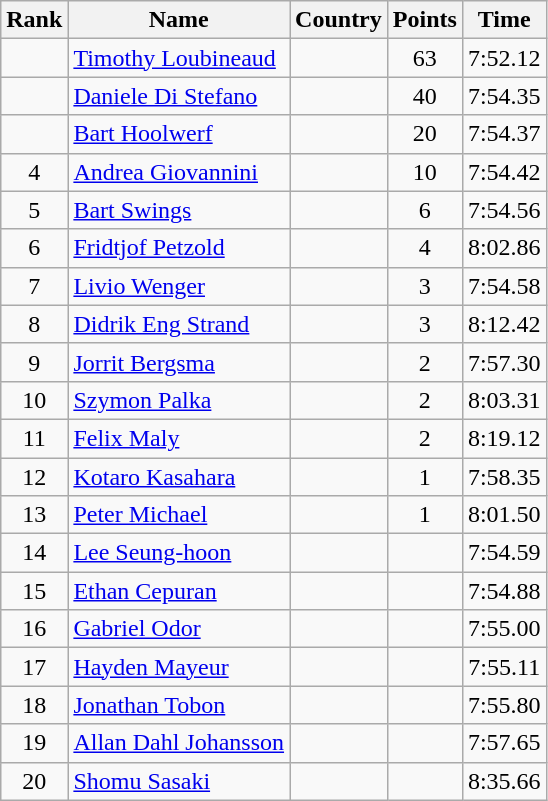<table class="wikitable sortable" style="text-align:center">
<tr>
<th>Rank</th>
<th>Name</th>
<th>Country</th>
<th>Points</th>
<th>Time</th>
</tr>
<tr>
<td></td>
<td align=left><a href='#'>Timothy Loubineaud</a></td>
<td align=left></td>
<td>63</td>
<td>7:52.12</td>
</tr>
<tr>
<td></td>
<td align=left><a href='#'>Daniele Di Stefano</a></td>
<td align=left></td>
<td>40</td>
<td>7:54.35</td>
</tr>
<tr>
<td></td>
<td align=left><a href='#'>Bart Hoolwerf</a></td>
<td align=left></td>
<td>20</td>
<td>7:54.37</td>
</tr>
<tr>
<td>4</td>
<td align=left><a href='#'>Andrea Giovannini</a></td>
<td align=left></td>
<td>10</td>
<td>7:54.42</td>
</tr>
<tr>
<td>5</td>
<td align=left><a href='#'>Bart Swings</a></td>
<td align=left></td>
<td>6</td>
<td>7:54.56</td>
</tr>
<tr>
<td>6</td>
<td align=left><a href='#'>Fridtjof Petzold</a></td>
<td align=left></td>
<td>4</td>
<td>8:02.86</td>
</tr>
<tr>
<td>7</td>
<td align=left><a href='#'>Livio Wenger</a></td>
<td align=left></td>
<td>3</td>
<td>7:54.58</td>
</tr>
<tr>
<td>8</td>
<td align=left><a href='#'>Didrik Eng Strand</a></td>
<td align=left></td>
<td>3</td>
<td>8:12.42</td>
</tr>
<tr>
<td>9</td>
<td align=left><a href='#'>Jorrit Bergsma</a></td>
<td align=left></td>
<td>2</td>
<td>7:57.30</td>
</tr>
<tr>
<td>10</td>
<td align=left><a href='#'>Szymon Palka</a></td>
<td align=left></td>
<td>2</td>
<td>8:03.31</td>
</tr>
<tr>
<td>11</td>
<td align=left><a href='#'>Felix Maly</a></td>
<td align=left></td>
<td>2</td>
<td>8:19.12</td>
</tr>
<tr>
<td>12</td>
<td align=left><a href='#'>Kotaro Kasahara</a></td>
<td align=left></td>
<td>1</td>
<td>7:58.35</td>
</tr>
<tr>
<td>13</td>
<td align=left><a href='#'>Peter Michael</a></td>
<td align=left></td>
<td>1</td>
<td>8:01.50</td>
</tr>
<tr>
<td>14</td>
<td align=left><a href='#'>Lee Seung-hoon</a></td>
<td align=left></td>
<td></td>
<td>7:54.59</td>
</tr>
<tr>
<td>15</td>
<td align=left><a href='#'>Ethan Cepuran</a></td>
<td align=left></td>
<td></td>
<td>7:54.88</td>
</tr>
<tr>
<td>16</td>
<td align=left><a href='#'>Gabriel Odor</a></td>
<td align=left></td>
<td></td>
<td>7:55.00</td>
</tr>
<tr>
<td>17</td>
<td align=left><a href='#'>Hayden Mayeur</a></td>
<td align=left></td>
<td></td>
<td>7:55.11</td>
</tr>
<tr>
<td>18</td>
<td align=left><a href='#'>Jonathan Tobon</a></td>
<td align=left></td>
<td></td>
<td>7:55.80</td>
</tr>
<tr>
<td>19</td>
<td align=left><a href='#'>Allan Dahl Johansson</a></td>
<td align=left></td>
<td></td>
<td>7:57.65</td>
</tr>
<tr>
<td>20</td>
<td align=left><a href='#'>Shomu Sasaki</a></td>
<td align=left></td>
<td></td>
<td>8:35.66</td>
</tr>
</table>
